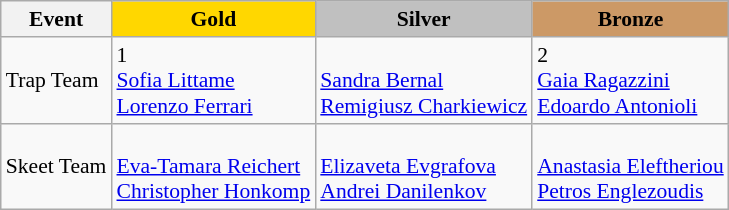<table class="wikitable" style="font-size:90%; text-align:left;">
<tr align=center>
<th>Event</th>
<td bgcolor=gold><strong>Gold</strong></td>
<td bgcolor=silver><strong>Silver</strong></td>
<td bgcolor=cc9966><strong>Bronze</strong></td>
</tr>
<tr>
<td>Trap Team</td>
<td> 1<br><a href='#'>Sofia Littame</a><br><a href='#'>Lorenzo Ferrari</a></td>
<td>  <br><a href='#'>Sandra Bernal</a><br><a href='#'>Remigiusz Charkiewicz</a></td>
<td> 2<br><a href='#'>Gaia Ragazzini</a><br><a href='#'>Edoardo Antonioli</a></td>
</tr>
<tr>
<td>Skeet Team</td>
<td><br><a href='#'>Eva-Tamara Reichert</a><br><a href='#'>Christopher Honkomp</a></td>
<td><br><a href='#'>Elizaveta Evgrafova</a><br><a href='#'>Andrei Danilenkov</a></td>
<td><br><a href='#'>Anastasia Eleftheriou</a><br><a href='#'>Petros Englezoudis</a></td>
</tr>
</table>
